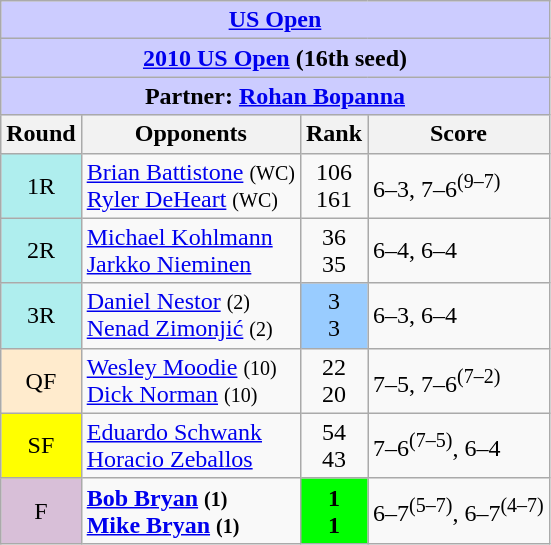<table class="wikitable nowrap">
<tr>
<th colspan=4 style="background:#ccf;"><a href='#'>US Open</a></th>
</tr>
<tr>
<th colspan=4 style="background:#ccf;"><a href='#'>2010 US Open</a> (16th seed)</th>
</tr>
<tr>
<th colspan=4 style="background:#ccf;">Partner:  <a href='#'>Rohan Bopanna</a></th>
</tr>
<tr>
<th>Round</th>
<th>Opponents</th>
<th>Rank</th>
<th>Score</th>
</tr>
<tr>
<td align=center bgcolor=afeeee>1R</td>
<td> <a href='#'>Brian Battistone</a> <small>(WC)</small><br> <a href='#'>Ryler DeHeart</a> <small>(WC)</small></td>
<td align="center">106 <br> 161</td>
<td>6–3, 7–6<sup>(9–7)</sup></td>
</tr>
<tr>
<td align=center bgcolor=afeeee>2R</td>
<td> <a href='#'>Michael Kohlmann</a> <br>  <a href='#'>Jarkko Nieminen</a></td>
<td align="center">36 <br> 35</td>
<td>6–4, 6–4</td>
</tr>
<tr>
<td align=center bgcolor=afeeee>3R</td>
<td> <a href='#'>Daniel Nestor</a> <small>(2)</small><br>  <a href='#'>Nenad Zimonjić</a> <small>(2)</small></td>
<td align="center" bgcolor=#99ccff>3 <br> 3</td>
<td>6–3, 6–4</td>
</tr>
<tr>
<td align=center bgcolor=ffebcd>QF</td>
<td> <a href='#'>Wesley Moodie</a> <small>(10)</small><br> <a href='#'>Dick Norman</a> <small>(10)</small></td>
<td align="center">22 <br> 20</td>
<td>7–5, 7–6<sup>(7–2)</sup></td>
</tr>
<tr>
<td align=center bgcolor=yellow>SF</td>
<td> <a href='#'>Eduardo Schwank</a><br> <a href='#'>Horacio Zeballos</a></td>
<td align="center">54 <br> 43</td>
<td>7–6<sup>(7–5)</sup>, 6–4</td>
</tr>
<tr>
<td align=center bgcolor=thistle>F</td>
<td> <strong><a href='#'>Bob Bryan</a> <small>(1)</small><br> <a href='#'>Mike Bryan</a> <small>(1)</small></strong></td>
<td align="center" bgcolor=lime><strong>1</strong> <br> <strong>1</strong></td>
<td>6–7<sup>(5–7)</sup>, 6–7<sup>(4–7)</sup></td>
</tr>
</table>
